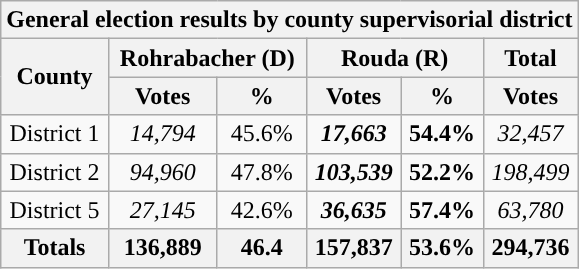<table class="wikitable sortable" style="text-align:center">
<tr>
<th colspan=6>General election results by county supervisorial district</th>
</tr>
<tr>
<th rowspan=2>County</th>
<th colspan=2>Rohrabacher (D)</th>
<th colspan=2>Rouda (R)</th>
<th>Total</th>
</tr>
<tr>
<th>Votes</th>
<th>%</th>
<th>Votes</th>
<th>%</th>
<th data-sort-type=number>Votes</th>
</tr>
<tr style="background-color:">
<td>District 1</td>
<td><em>14,794</em></td>
<td>45.6%</td>
<td><strong><em>17,663</em></strong></td>
<td><strong>54.4%</strong></td>
<td><em>32,457</em></td>
</tr>
<tr style="background-color:">
<td>District 2</td>
<td><em>94,960</em></td>
<td>47.8%</td>
<td><strong><em>103,539</em></strong></td>
<td><strong>52.2%</strong></td>
<td><em>198,499</em></td>
</tr>
<tr style="background-color:">
<td>District 5</td>
<td><em>27,145</em></td>
<td>42.6%</td>
<td><strong><em>36,635</em></strong></td>
<td><strong>57.4%</strong></td>
<td><em>63,780</em></td>
</tr>
<tr>
<th>Totals</th>
<th>136,889</th>
<th>46.4</th>
<th>157,837</th>
<th>53.6%</th>
<th>294,736</th>
</tr>
</table>
